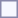<table style="border:1px solid #8888aa; background-color:#f7f8ff; padding:5px; font-size:95%; margin: 0px 12px 12px 0px;">
</table>
